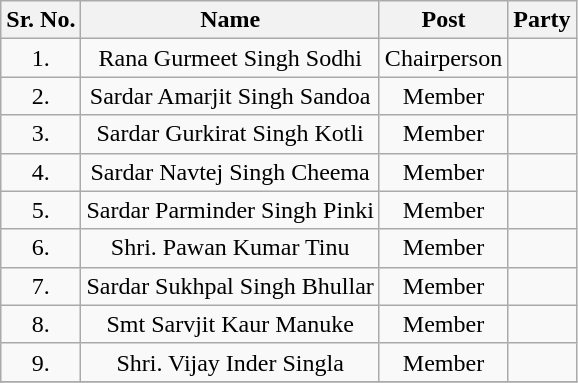<table class="wikitable sortable">
<tr>
<th>Sr. No.</th>
<th>Name</th>
<th>Post</th>
<th colspan="2">Party</th>
</tr>
<tr align="center">
<td>1.</td>
<td>Rana Gurmeet Singh Sodhi</td>
<td>Chairperson</td>
<td></td>
</tr>
<tr align="center">
<td>2.</td>
<td>Sardar Amarjit Singh Sandoa</td>
<td>Member</td>
<td></td>
</tr>
<tr align="center">
<td>3.</td>
<td>Sardar Gurkirat Singh Kotli</td>
<td>Member</td>
<td></td>
</tr>
<tr align="center">
<td>4.</td>
<td>Sardar Navtej Singh Cheema</td>
<td>Member</td>
<td></td>
</tr>
<tr align="center">
<td>5.</td>
<td>Sardar Parminder Singh Pinki</td>
<td>Member</td>
<td></td>
</tr>
<tr align="center">
<td>6.</td>
<td>Shri. Pawan Kumar Tinu</td>
<td>Member</td>
<td></td>
</tr>
<tr align="center">
<td>7.</td>
<td>Sardar Sukhpal Singh Bhullar</td>
<td>Member</td>
<td></td>
</tr>
<tr align="center">
<td>8.</td>
<td>Smt Sarvjit Kaur Manuke</td>
<td>Member</td>
<td></td>
</tr>
<tr align="center">
<td>9.</td>
<td>Shri. Vijay Inder Singla</td>
<td>Member</td>
<td></td>
</tr>
<tr align="center">
</tr>
</table>
